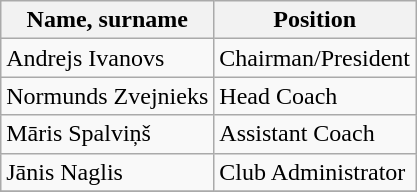<table class="wikitable">
<tr>
<th>Name, surname</th>
<th>Position</th>
</tr>
<tr>
<td> Andrejs Ivanovs</td>
<td>Chairman/President</td>
</tr>
<tr>
<td> Normunds Zvejnieks</td>
<td>Head Coach</td>
</tr>
<tr>
<td> Māris Spalviņš</td>
<td>Assistant Coach</td>
</tr>
<tr>
<td> Jānis Naglis</td>
<td>Club Administrator</td>
</tr>
<tr>
</tr>
</table>
